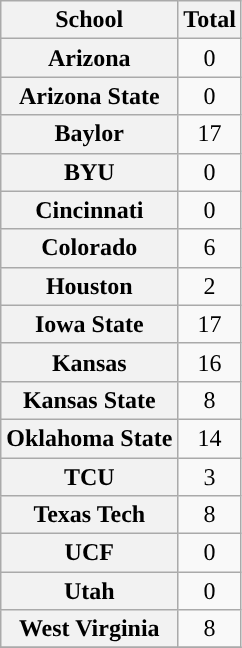<table class="wikitable sortable">
<tr>
<th>School</th>
<th>Total</th>
</tr>
<tr>
<th>Arizona</th>
<td align=center>0</td>
</tr>
<tr>
<th>Arizona State</th>
<td align=center>0</td>
</tr>
<tr>
<th>Baylor</th>
<td align=center>17</td>
</tr>
<tr>
<th>BYU</th>
<td align=center>0</td>
</tr>
<tr>
<th>Cincinnati</th>
<td align=center>0</td>
</tr>
<tr>
<th>Colorado</th>
<td align=center>6</td>
</tr>
<tr>
<th>Houston</th>
<td align=center>2</td>
</tr>
<tr>
<th>Iowa State</th>
<td align=center>17</td>
</tr>
<tr>
<th>Kansas</th>
<td align=center>16</td>
</tr>
<tr>
<th>Kansas State</th>
<td align=center>8</td>
</tr>
<tr>
<th>Oklahoma State</th>
<td align=center>14</td>
</tr>
<tr>
<th>TCU</th>
<td align=center>3</td>
</tr>
<tr>
<th>Texas Tech</th>
<td align=center>8</td>
</tr>
<tr>
<th>UCF</th>
<td align=center>0</td>
</tr>
<tr>
<th>Utah</th>
<td align=center>0</td>
</tr>
<tr>
<th>West Virginia</th>
<td align=center>8</td>
</tr>
<tr>
</tr>
</table>
